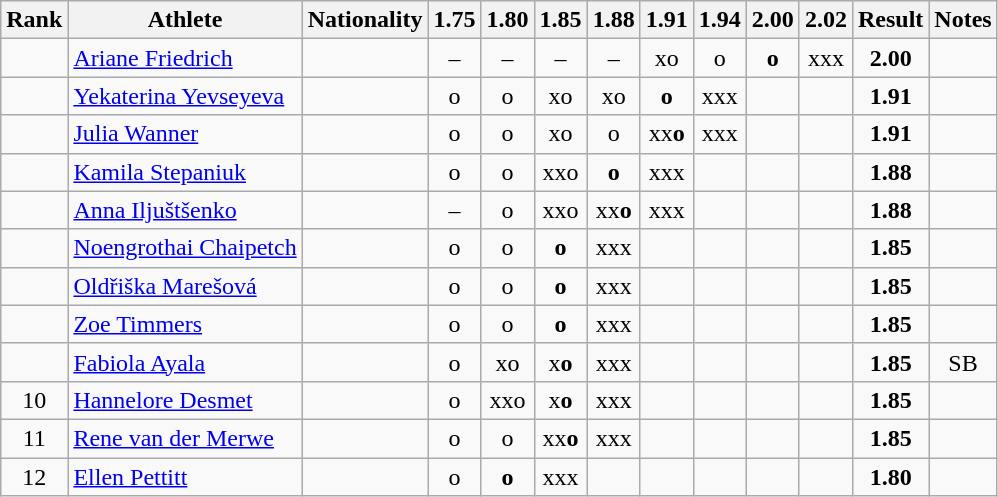<table class="wikitable sortable" style="text-align:center">
<tr>
<th>Rank</th>
<th>Athlete</th>
<th>Nationality</th>
<th>1.75</th>
<th>1.80</th>
<th>1.85</th>
<th>1.88</th>
<th>1.91</th>
<th>1.94</th>
<th>2.00</th>
<th>2.02</th>
<th>Result</th>
<th>Notes</th>
</tr>
<tr>
<td></td>
<td align="left"><a href='#'>Ariane Friedrich</a></td>
<td align=left></td>
<td>–</td>
<td>–</td>
<td>–</td>
<td>–</td>
<td>xo</td>
<td>o</td>
<td><strong>o</strong></td>
<td>xxx</td>
<td><strong>2.00</strong></td>
<td></td>
</tr>
<tr>
<td></td>
<td align="left"><a href='#'>Yekaterina Yevseyeva</a></td>
<td align=left></td>
<td>o</td>
<td>o</td>
<td>xo</td>
<td>xo</td>
<td><strong>o</strong></td>
<td>xxx</td>
<td></td>
<td></td>
<td><strong>1.91</strong></td>
<td></td>
</tr>
<tr>
<td></td>
<td align="left"><a href='#'>Julia Wanner</a></td>
<td align=left></td>
<td>o</td>
<td>o</td>
<td>xo</td>
<td>o</td>
<td>xx<strong>o</strong></td>
<td>xxx</td>
<td></td>
<td></td>
<td><strong>1.91</strong></td>
<td></td>
</tr>
<tr>
<td></td>
<td align="left"><a href='#'>Kamila Stepaniuk</a></td>
<td align=left></td>
<td>o</td>
<td>o</td>
<td>xxo</td>
<td><strong>o</strong></td>
<td>xxx</td>
<td></td>
<td></td>
<td></td>
<td><strong>1.88</strong></td>
<td></td>
</tr>
<tr>
<td></td>
<td align="left"><a href='#'>Anna Iljuštšenko</a></td>
<td align=left></td>
<td>–</td>
<td>o</td>
<td>xxo</td>
<td>xx<strong>o</strong></td>
<td>xxx</td>
<td></td>
<td></td>
<td></td>
<td><strong>1.88</strong></td>
<td></td>
</tr>
<tr>
<td></td>
<td align="left"><a href='#'>Noengrothai Chaipetch</a></td>
<td align=left></td>
<td>o</td>
<td>o</td>
<td><strong>o</strong></td>
<td>xxx</td>
<td></td>
<td></td>
<td></td>
<td></td>
<td><strong>1.85</strong></td>
<td></td>
</tr>
<tr>
<td></td>
<td align="left"><a href='#'>Oldřiška Marešová</a></td>
<td align=left></td>
<td>o</td>
<td>o</td>
<td><strong>o</strong></td>
<td>xxx</td>
<td></td>
<td></td>
<td></td>
<td></td>
<td><strong>1.85</strong></td>
<td></td>
</tr>
<tr>
<td></td>
<td align="left"><a href='#'>Zoe Timmers</a></td>
<td align=left></td>
<td>o</td>
<td>o</td>
<td><strong>o</strong></td>
<td>xxx</td>
<td></td>
<td></td>
<td></td>
<td></td>
<td><strong>1.85</strong></td>
<td></td>
</tr>
<tr>
<td></td>
<td align="left"><a href='#'>Fabiola Ayala</a></td>
<td align=left></td>
<td>o</td>
<td>xo</td>
<td>x<strong>o</strong></td>
<td>xxx</td>
<td></td>
<td></td>
<td></td>
<td></td>
<td><strong>1.85</strong></td>
<td>SB</td>
</tr>
<tr>
<td>10</td>
<td align="left"><a href='#'>Hannelore Desmet</a></td>
<td align=left></td>
<td>o</td>
<td>xxo</td>
<td>x<strong>o</strong></td>
<td>xxx</td>
<td></td>
<td></td>
<td></td>
<td></td>
<td><strong>1.85</strong></td>
<td></td>
</tr>
<tr>
<td>11</td>
<td align="left"><a href='#'>Rene van der Merwe</a></td>
<td align=left></td>
<td>o</td>
<td>o</td>
<td>xx<strong>o</strong></td>
<td>xxx</td>
<td></td>
<td></td>
<td></td>
<td></td>
<td><strong>1.85</strong></td>
<td></td>
</tr>
<tr>
<td>12</td>
<td align="left"><a href='#'>Ellen Pettitt</a></td>
<td align=left></td>
<td>o</td>
<td><strong>o</strong></td>
<td>xxx</td>
<td></td>
<td></td>
<td></td>
<td></td>
<td></td>
<td><strong>1.80</strong></td>
<td></td>
</tr>
</table>
